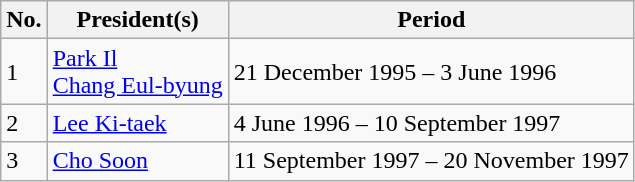<table class="wikitable">
<tr>
<th>No.</th>
<th>President(s)</th>
<th>Period</th>
</tr>
<tr>
<td>1</td>
<td><a href='#'>Park Il</a><br><a href='#'>Chang Eul-byung</a></td>
<td>21 December 1995 – 3 June 1996</td>
</tr>
<tr>
<td>2</td>
<td><a href='#'>Lee Ki-taek</a></td>
<td>4 June 1996 – 10 September 1997</td>
</tr>
<tr>
<td>3</td>
<td><a href='#'>Cho Soon</a></td>
<td>11 September 1997 – 20 November 1997</td>
</tr>
</table>
